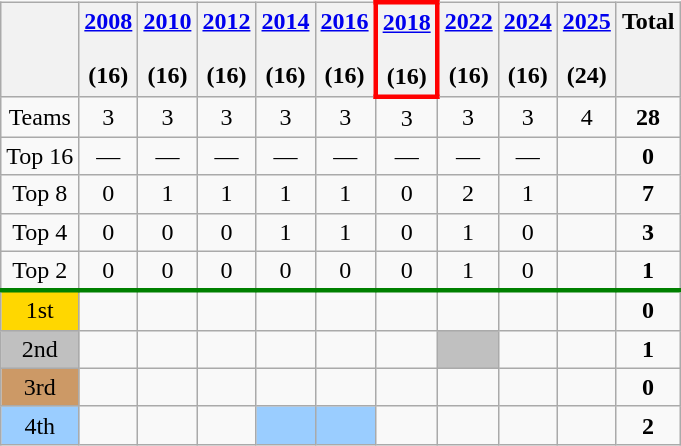<table class="wikitable" style="text-align: center">
<tr valign=top>
<th></th>
<th><a href='#'>2008</a><br> <br> (16)</th>
<th><a href='#'>2010</a><br> <br> (16)</th>
<th><a href='#'>2012</a><br> <br> (16)</th>
<th><a href='#'>2014</a><br> <br> (16)</th>
<th><a href='#'>2016</a><br> <br> (16)</th>
<th style="border:3px solid red"><a href='#'>2018</a><br> <br> (16)</th>
<th><a href='#'>2022</a><br> <br> (16)</th>
<th><a href='#'>2024</a><br> <br> (16)</th>
<th><a href='#'>2025</a><br> <br> (24)</th>
<th>Total</th>
</tr>
<tr>
<td>Teams</td>
<td>3</td>
<td>3</td>
<td>3</td>
<td>3</td>
<td>3</td>
<td>3</td>
<td>3</td>
<td>3</td>
<td>4</td>
<td><strong>28</strong></td>
</tr>
<tr>
<td>Top 16</td>
<td>—</td>
<td>—</td>
<td>—</td>
<td>—</td>
<td>—</td>
<td>—</td>
<td>—</td>
<td>—</td>
<td></td>
<td><strong>0</strong></td>
</tr>
<tr>
<td>Top 8</td>
<td>0</td>
<td>1</td>
<td>1</td>
<td>1</td>
<td>1</td>
<td>0</td>
<td>2</td>
<td>1</td>
<td></td>
<td><strong>7</strong></td>
</tr>
<tr>
<td>Top 4</td>
<td>0</td>
<td>0</td>
<td>0</td>
<td>1</td>
<td>1</td>
<td>0</td>
<td>1</td>
<td>0</td>
<td></td>
<td><strong>3</strong></td>
</tr>
<tr>
<td>Top 2</td>
<td>0</td>
<td>0</td>
<td>0</td>
<td>0</td>
<td>0</td>
<td>0</td>
<td>1</td>
<td>0</td>
<td></td>
<td><strong>1</strong></td>
</tr>
<tr style="border-top:3px solid green;">
<td bgcolor=gold>1st</td>
<td></td>
<td></td>
<td></td>
<td></td>
<td></td>
<td></td>
<td></td>
<td></td>
<td></td>
<td><strong>0</strong></td>
</tr>
<tr>
<td bgcolor=silver>2nd</td>
<td></td>
<td></td>
<td></td>
<td></td>
<td></td>
<td></td>
<td bgcolor=silver></td>
<td></td>
<td></td>
<td><strong>1</strong></td>
</tr>
<tr>
<td bgcolor=#cc9966>3rd</td>
<td></td>
<td></td>
<td></td>
<td></td>
<td></td>
<td></td>
<td></td>
<td></td>
<td></td>
<td><strong>0</strong></td>
</tr>
<tr>
<td bgcolor=#9acdff>4th</td>
<td></td>
<td></td>
<td></td>
<td bgcolor=#9acdff></td>
<td bgcolor=#9acdff></td>
<td></td>
<td></td>
<td></td>
<td></td>
<td><strong>2</strong></td>
</tr>
</table>
